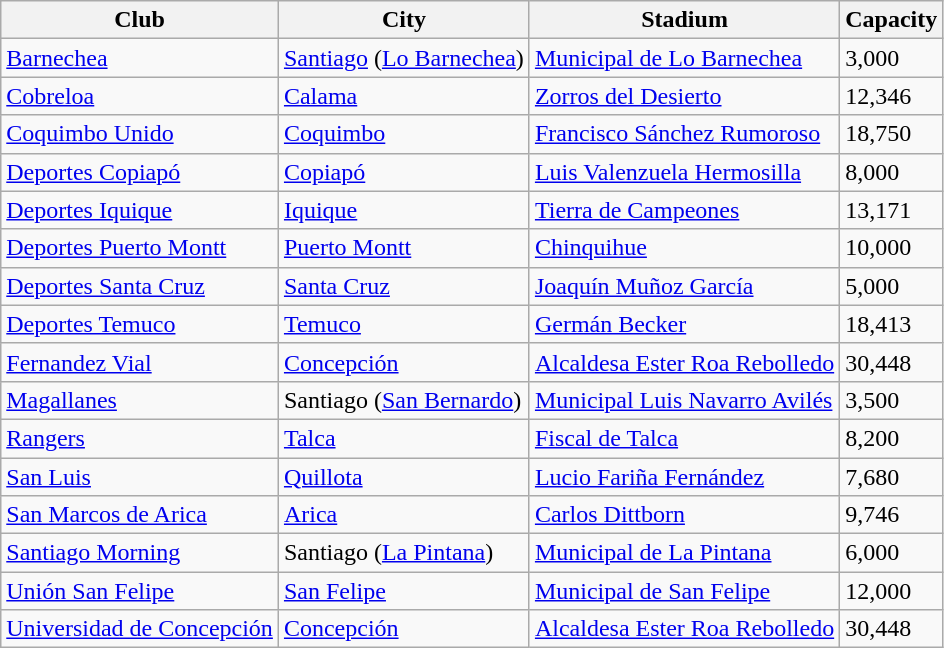<table class="wikitable sortable">
<tr>
<th>Club</th>
<th>City</th>
<th>Stadium</th>
<th>Capacity</th>
</tr>
<tr>
<td><a href='#'>Barnechea</a></td>
<td><a href='#'>Santiago</a> (<a href='#'>Lo Barnechea</a>)</td>
<td><a href='#'>Municipal de Lo Barnechea</a></td>
<td>3,000</td>
</tr>
<tr>
<td><a href='#'>Cobreloa</a></td>
<td><a href='#'>Calama</a></td>
<td><a href='#'>Zorros del Desierto</a></td>
<td>12,346</td>
</tr>
<tr>
<td><a href='#'>Coquimbo Unido</a></td>
<td><a href='#'>Coquimbo</a></td>
<td><a href='#'>Francisco Sánchez Rumoroso</a></td>
<td>18,750</td>
</tr>
<tr>
<td><a href='#'>Deportes Copiapó</a></td>
<td><a href='#'>Copiapó</a></td>
<td><a href='#'>Luis Valenzuela Hermosilla</a></td>
<td>8,000</td>
</tr>
<tr>
<td><a href='#'>Deportes Iquique</a></td>
<td><a href='#'>Iquique</a></td>
<td><a href='#'>Tierra de Campeones</a></td>
<td>13,171</td>
</tr>
<tr>
<td><a href='#'>Deportes Puerto Montt</a></td>
<td><a href='#'>Puerto Montt</a></td>
<td><a href='#'>Chinquihue</a></td>
<td>10,000</td>
</tr>
<tr>
<td><a href='#'>Deportes Santa Cruz</a></td>
<td><a href='#'>Santa Cruz</a></td>
<td><a href='#'>Joaquín Muñoz García</a></td>
<td>5,000</td>
</tr>
<tr>
<td><a href='#'>Deportes Temuco</a></td>
<td><a href='#'>Temuco</a></td>
<td><a href='#'>Germán Becker</a></td>
<td>18,413</td>
</tr>
<tr>
<td><a href='#'>Fernandez Vial</a></td>
<td><a href='#'>Concepción</a></td>
<td><a href='#'>Alcaldesa Ester Roa Rebolledo</a></td>
<td>30,448</td>
</tr>
<tr>
<td><a href='#'>Magallanes</a></td>
<td>Santiago (<a href='#'>San Bernardo</a>)</td>
<td><a href='#'>Municipal Luis Navarro Avilés</a></td>
<td>3,500</td>
</tr>
<tr>
<td><a href='#'>Rangers</a></td>
<td><a href='#'>Talca</a></td>
<td><a href='#'>Fiscal de Talca</a></td>
<td>8,200</td>
</tr>
<tr>
<td><a href='#'>San Luis</a></td>
<td><a href='#'>Quillota</a></td>
<td><a href='#'>Lucio Fariña Fernández</a></td>
<td>7,680</td>
</tr>
<tr>
<td><a href='#'>San Marcos de Arica</a></td>
<td><a href='#'>Arica</a></td>
<td><a href='#'>Carlos Dittborn</a></td>
<td>9,746</td>
</tr>
<tr>
<td><a href='#'>Santiago Morning</a></td>
<td>Santiago (<a href='#'>La Pintana</a>)</td>
<td><a href='#'>Municipal de La Pintana</a></td>
<td>6,000</td>
</tr>
<tr>
<td><a href='#'>Unión San Felipe</a></td>
<td><a href='#'>San Felipe</a></td>
<td><a href='#'>Municipal de San Felipe</a></td>
<td>12,000</td>
</tr>
<tr>
<td><a href='#'>Universidad de Concepción</a></td>
<td><a href='#'>Concepción</a></td>
<td><a href='#'>Alcaldesa Ester Roa Rebolledo</a></td>
<td>30,448</td>
</tr>
</table>
